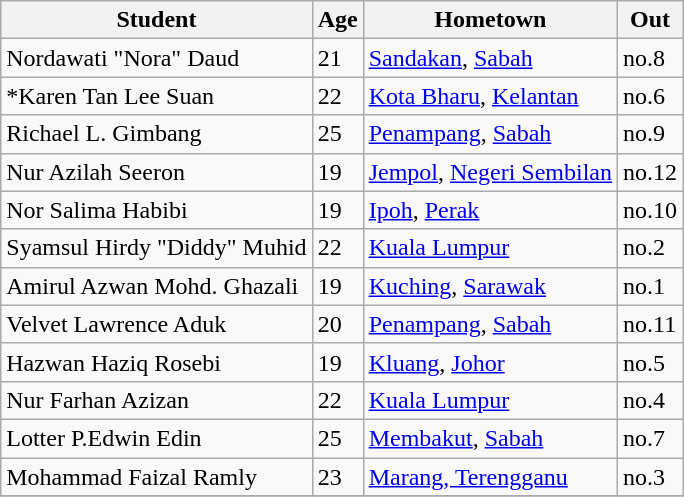<table class="wikitable">
<tr>
<th>Student</th>
<th>Age</th>
<th>Hometown</th>
<th>Out</th>
</tr>
<tr>
<td>Nordawati "Nora" Daud</td>
<td>21</td>
<td><a href='#'>Sandakan</a>, <a href='#'>Sabah</a></td>
<td>no.8</td>
</tr>
<tr>
<td>*Karen Tan Lee Suan</td>
<td>22</td>
<td><a href='#'>Kota Bharu</a>, <a href='#'>Kelantan</a></td>
<td>no.6</td>
</tr>
<tr>
<td>Richael L. Gimbang</td>
<td>25</td>
<td><a href='#'>Penampang</a>, <a href='#'>Sabah</a></td>
<td>no.9</td>
</tr>
<tr>
<td>Nur Azilah Seeron</td>
<td>19</td>
<td><a href='#'>Jempol</a>, <a href='#'>Negeri Sembilan</a></td>
<td>no.12</td>
</tr>
<tr>
<td>Nor Salima Habibi</td>
<td>19</td>
<td><a href='#'>Ipoh</a>, <a href='#'>Perak</a></td>
<td>no.10</td>
</tr>
<tr>
<td>Syamsul Hirdy "Diddy" Muhid</td>
<td>22</td>
<td><a href='#'>Kuala Lumpur</a></td>
<td>no.2</td>
</tr>
<tr>
<td>Amirul Azwan Mohd. Ghazali</td>
<td>19</td>
<td><a href='#'>Kuching</a>, <a href='#'>Sarawak</a></td>
<td>no.1</td>
</tr>
<tr>
<td>Velvet Lawrence Aduk</td>
<td>20</td>
<td><a href='#'>Penampang</a>, <a href='#'>Sabah</a></td>
<td>no.11</td>
</tr>
<tr>
<td>Hazwan Haziq Rosebi</td>
<td>19</td>
<td><a href='#'>Kluang</a>, <a href='#'>Johor</a></td>
<td>no.5</td>
</tr>
<tr>
<td>Nur Farhan Azizan</td>
<td>22</td>
<td><a href='#'>Kuala Lumpur</a></td>
<td>no.4</td>
</tr>
<tr>
<td>Lotter P.Edwin Edin</td>
<td>25</td>
<td><a href='#'>Membakut</a>, <a href='#'>Sabah</a></td>
<td>no.7</td>
</tr>
<tr>
<td>Mohammad Faizal Ramly</td>
<td>23</td>
<td><a href='#'>Marang, Terengganu</a></td>
<td>no.3</td>
</tr>
<tr>
</tr>
</table>
